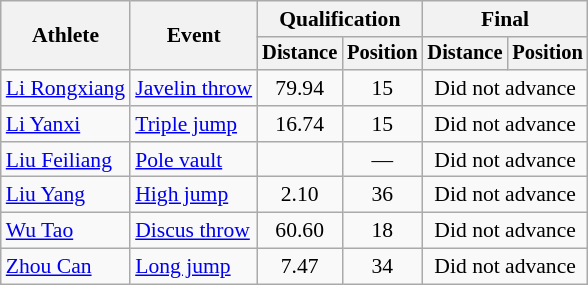<table class=wikitable style="font-size:90%">
<tr>
<th rowspan="2">Athlete</th>
<th rowspan="2">Event</th>
<th colspan="2">Qualification</th>
<th colspan="2">Final</th>
</tr>
<tr style="font-size:95%">
<th>Distance</th>
<th>Position</th>
<th>Distance</th>
<th>Position</th>
</tr>
<tr align=center>
<td align=left><a href='#'>Li Rongxiang</a></td>
<td align=left><a href='#'>Javelin throw</a></td>
<td>79.94</td>
<td>15</td>
<td colspan=2>Did not advance</td>
</tr>
<tr align=center>
<td align=left><a href='#'>Li Yanxi</a></td>
<td align=left><a href='#'>Triple jump</a></td>
<td>16.74</td>
<td>15</td>
<td colspan=2>Did not advance</td>
</tr>
<tr align=center>
<td align=left><a href='#'>Liu Feiliang</a></td>
<td align=left><a href='#'>Pole vault</a></td>
<td></td>
<td>—</td>
<td colspan=2>Did not advance</td>
</tr>
<tr align=center>
<td align=left><a href='#'>Liu Yang</a></td>
<td align=left><a href='#'>High jump</a></td>
<td>2.10</td>
<td>36</td>
<td colspan=2>Did not advance</td>
</tr>
<tr align=center>
<td align=left><a href='#'>Wu Tao</a></td>
<td align=left><a href='#'>Discus throw</a></td>
<td>60.60</td>
<td>18</td>
<td colspan=2>Did not advance</td>
</tr>
<tr align=center>
<td align=left><a href='#'>Zhou Can</a></td>
<td align=left><a href='#'>Long jump</a></td>
<td>7.47</td>
<td>34</td>
<td colspan=2>Did not advance</td>
</tr>
</table>
